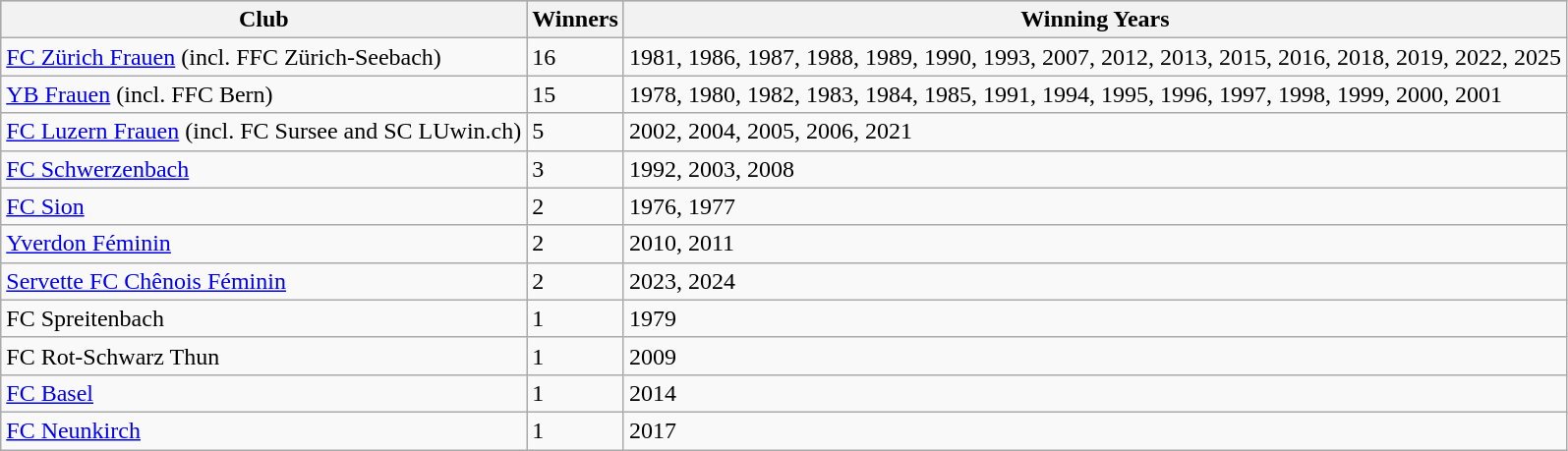<table class=wikitable>
<tr style="background:silver;">
<th>Club</th>
<th>Winners</th>
<th>Winning Years</th>
</tr>
<tr>
<td><a href='#'>FC Zürich Frauen</a> (incl. FFC Zürich-Seebach)</td>
<td>16</td>
<td>1981, 1986, 1987, 1988, 1989, 1990, 1993, 2007, 2012, 2013, 2015, 2016, 2018, 2019, 2022, 2025</td>
</tr>
<tr>
<td><a href='#'>YB Frauen</a> (incl. FFC Bern)</td>
<td>15</td>
<td>1978, 1980, 1982, 1983, 1984, 1985, 1991, 1994, 1995, 1996, 1997, 1998, 1999, 2000, 2001</td>
</tr>
<tr>
<td><a href='#'>FC Luzern Frauen</a> (incl. FC Sursee and SC LUwin.ch)</td>
<td>5</td>
<td>2002, 2004, 2005, 2006, 2021</td>
</tr>
<tr>
<td><a href='#'>FC Schwerzenbach</a></td>
<td>3</td>
<td>1992, 2003, 2008</td>
</tr>
<tr>
<td><a href='#'>FC Sion</a></td>
<td>2</td>
<td>1976, 1977</td>
</tr>
<tr>
<td><a href='#'>Yverdon Féminin</a></td>
<td>2</td>
<td>2010, 2011</td>
</tr>
<tr>
<td><a href='#'>Servette FC Chênois Féminin</a></td>
<td>2</td>
<td>2023, 2024</td>
</tr>
<tr>
<td>FC Spreitenbach</td>
<td>1</td>
<td>1979</td>
</tr>
<tr>
<td>FC Rot-Schwarz Thun</td>
<td>1</td>
<td>2009</td>
</tr>
<tr>
<td><a href='#'>FC Basel</a></td>
<td>1</td>
<td>2014</td>
</tr>
<tr>
<td><a href='#'>FC Neunkirch</a></td>
<td>1</td>
<td>2017</td>
</tr>
</table>
